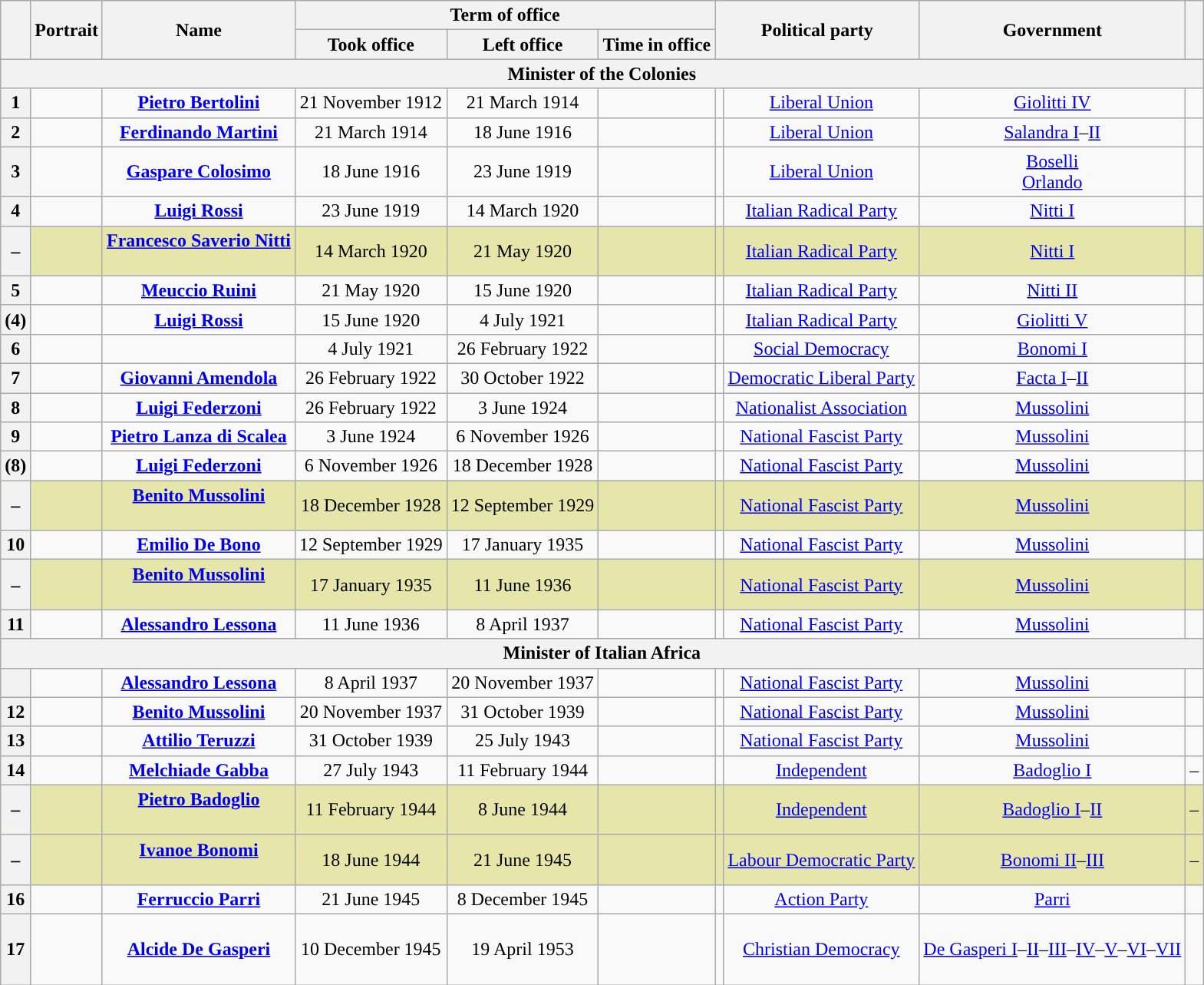<table class="wikitable" style="text-align:center;">
<tr>
<th rowspan=2></th>
<th rowspan=2>Portrait</th>
<th rowspan=2>Name<br></th>
<th colspan=3>Term of office</th>
<th colspan=2 rowspan=2>Political party</th>
<th rowspan=2>Government</th>
<th rowspan=2></th>
</tr>
<tr>
<th>Took office</th>
<th>Left office</th>
<th>Time in office</th>
</tr>
<tr>
<th colspan=10>Minister of the Colonies</th>
</tr>
<tr style="text-align:center;">
<th>1</th>
<td></td>
<td><strong><a href='#'>Pietro Bertolini</a></strong><br></td>
<td>21 November 1912</td>
<td>21 March 1914</td>
<td></td>
<td style="background: "></td>
<td><a href='#'>Liberal Union</a></td>
<td><a href='#'>Giolitti IV</a></td>
<td></td>
</tr>
<tr style="text-align:center;">
<th>2</th>
<td></td>
<td><strong><a href='#'>Ferdinando Martini</a></strong><br></td>
<td>21 March 1914</td>
<td>18 June 1916</td>
<td></td>
<td style="background: "></td>
<td><a href='#'>Liberal Union</a></td>
<td><a href='#'>Salandra I</a>–<a href='#'>II</a></td>
<td></td>
</tr>
<tr style="text-align:center;">
<th>3</th>
<td></td>
<td><strong><a href='#'>Gaspare Colosimo</a></strong><br></td>
<td>18 June 1916</td>
<td>23 June 1919</td>
<td></td>
<td style="background: "></td>
<td><a href='#'>Liberal Union</a></td>
<td><a href='#'>Boselli</a><br><a href='#'>Orlando</a></td>
<td></td>
</tr>
<tr style="text-align:center;">
<th>4</th>
<td></td>
<td><strong><a href='#'>Luigi Rossi</a></strong><br></td>
<td>23 June 1919</td>
<td>14 March 1920</td>
<td></td>
<td style="background: "></td>
<td><a href='#'>Italian Radical Party</a></td>
<td><a href='#'>Nitti I</a></td>
<td></td>
</tr>
<tr style="text-align:center; background: #E6E6AA; ">
<th>–</th>
<td></td>
<td><strong><a href='#'>Francesco Saverio Nitti</a></strong><br><br></td>
<td>14 March 1920</td>
<td>21 May 1920</td>
<td></td>
<td style="background: "></td>
<td><a href='#'>Italian Radical Party</a></td>
<td><a href='#'>Nitti I</a></td>
<td></td>
</tr>
<tr style="text-align:center;">
<th>5</th>
<td></td>
<td><strong><a href='#'>Meuccio Ruini</a></strong><br></td>
<td>21 May 1920</td>
<td>15 June 1920</td>
<td></td>
<td style="background: "></td>
<td><a href='#'>Italian Radical Party</a></td>
<td><a href='#'>Nitti II</a></td>
<td></td>
</tr>
<tr style="text-align:center;">
<th>(4)</th>
<td></td>
<td><strong><a href='#'>Luigi Rossi</a></strong><br></td>
<td>15 June 1920</td>
<td>4 July 1921</td>
<td></td>
<td style="background: "></td>
<td><a href='#'>Italian Radical Party</a></td>
<td><a href='#'>Giolitti V</a></td>
<td></td>
</tr>
<tr style="text-align:center;">
<th>6</th>
<td></td>
<td><strong></strong><br></td>
<td>4 July 1921</td>
<td>26 February 1922</td>
<td></td>
<td style="background: "></td>
<td><a href='#'>Social Democracy</a></td>
<td><a href='#'>Bonomi I</a></td>
<td></td>
</tr>
<tr style="text-align:center;">
<th>7</th>
<td></td>
<td><strong><a href='#'>Giovanni Amendola</a></strong><br></td>
<td>26 February 1922</td>
<td>30 October 1922</td>
<td></td>
<td style="background: "></td>
<td><a href='#'>Democratic Liberal Party</a></td>
<td><a href='#'>Facta I</a>–<a href='#'>II</a></td>
<td></td>
</tr>
<tr style="text-align:center;">
<th>8</th>
<td></td>
<td><strong><a href='#'>Luigi Federzoni</a></strong><br></td>
<td>26 February 1922</td>
<td>3 June 1924</td>
<td></td>
<td style="background: "></td>
<td><a href='#'>Nationalist Association</a></td>
<td><a href='#'>Mussolini</a></td>
<td></td>
</tr>
<tr style="text-align:center;">
<th>9</th>
<td></td>
<td><strong><a href='#'>Pietro Lanza di Scalea</a></strong><br></td>
<td>3 June 1924</td>
<td>6 November 1926</td>
<td></td>
<td style="background: "></td>
<td><a href='#'>National Fascist Party</a></td>
<td><a href='#'>Mussolini</a></td>
<td></td>
</tr>
<tr style="text-align:center;">
<th>(8)</th>
<td></td>
<td><strong><a href='#'>Luigi Federzoni</a></strong><br></td>
<td>6 November 1926</td>
<td>18 December 1928</td>
<td></td>
<td style="background: "></td>
<td><a href='#'>National Fascist Party</a></td>
<td><a href='#'>Mussolini</a></td>
<td></td>
</tr>
<tr style="text-align:center; background: #E6E6AA; ">
<th>–</th>
<td></td>
<td><strong><a href='#'>Benito Mussolini</a></strong><br><br></td>
<td>18 December 1928</td>
<td>12 September 1929</td>
<td></td>
<td style="background: "></td>
<td><a href='#'>National Fascist Party</a></td>
<td><a href='#'>Mussolini</a></td>
<td></td>
</tr>
<tr style="text-align:center;">
<th>10</th>
<td></td>
<td><strong><a href='#'>Emilio De Bono</a></strong><br></td>
<td>12 September 1929</td>
<td>17 January 1935</td>
<td></td>
<td style="background: "></td>
<td><a href='#'>National Fascist Party</a></td>
<td><a href='#'>Mussolini</a></td>
<td></td>
</tr>
<tr style="text-align:center; background: #E6E6AA; ">
<th>–</th>
<td></td>
<td><strong><a href='#'>Benito Mussolini</a></strong><br><br></td>
<td>17 January 1935</td>
<td>11 June 1936</td>
<td></td>
<td style="background: "></td>
<td><a href='#'>National Fascist Party</a></td>
<td><a href='#'>Mussolini</a></td>
<td></td>
</tr>
<tr style="text-align:center;">
<th>11</th>
<td></td>
<td><strong><a href='#'>Alessandro Lessona</a></strong><br></td>
<td>11 June 1936</td>
<td>8 April 1937</td>
<td></td>
<td style="background: "></td>
<td><a href='#'>National Fascist Party</a></td>
<td><a href='#'>Mussolini</a></td>
<td></td>
</tr>
<tr>
<th colspan=10>Minister of Italian Africa</th>
</tr>
<tr style="text-align:center;">
<th></th>
<td></td>
<td><strong><a href='#'>Alessandro Lessona</a></strong><br></td>
<td>8 April 1937</td>
<td>20 November 1937</td>
<td></td>
<td style="background: "></td>
<td><a href='#'>National Fascist Party</a></td>
<td><a href='#'>Mussolini</a></td>
<td></td>
</tr>
<tr style="text-align:center;">
<th>12</th>
<td></td>
<td><strong><a href='#'>Benito Mussolini</a></strong><br></td>
<td>20 November 1937</td>
<td>31 October 1939</td>
<td></td>
<td style="background: "></td>
<td><a href='#'>National Fascist Party</a></td>
<td><a href='#'>Mussolini</a></td>
<td></td>
</tr>
<tr style="text-align:center;">
<th>13</th>
<td></td>
<td><strong><a href='#'>Attilio Teruzzi</a></strong><br></td>
<td>31 October 1939</td>
<td>25 July 1943</td>
<td></td>
<td style="background: "></td>
<td><a href='#'>National Fascist Party</a></td>
<td><a href='#'>Mussolini</a></td>
<td></td>
</tr>
<tr style="text-align:center;">
<th>14</th>
<td></td>
<td><strong><a href='#'>Melchiade Gabba</a></strong><br></td>
<td>27 July 1943</td>
<td>11 February 1944</td>
<td></td>
<td style="background: "></td>
<td><a href='#'>Independent</a></td>
<td><a href='#'>Badoglio I</a></td>
<td>–</td>
</tr>
<tr style="text-align:center; background: #E6E6AA; ">
<th>–</th>
<td></td>
<td><strong><a href='#'>Pietro Badoglio</a></strong><br><br></td>
<td>11 February 1944</td>
<td>8 June 1944</td>
<td></td>
<td style="background: "></td>
<td><a href='#'>Independent</a></td>
<td><a href='#'>Badoglio I</a>–<a href='#'>II</a></td>
<td>–</td>
</tr>
<tr style="text-align:center; background: #E6E6AA; ">
<th>–</th>
<td></td>
<td><strong><a href='#'>Ivanoe Bonomi</a></strong><br><br></td>
<td>18 June 1944</td>
<td>21 June 1945</td>
<td></td>
<td style="background: "></td>
<td><a href='#'>Labour Democratic Party</a></td>
<td><a href='#'>Bonomi II</a>–<a href='#'>III</a></td>
<td>–</td>
</tr>
<tr style="text-align:center;">
<th>16</th>
<td></td>
<td><strong><a href='#'>Ferruccio Parri</a></strong><br></td>
<td>21 June 1945</td>
<td>8 December 1945</td>
<td></td>
<td style="background: "></td>
<td><a href='#'>Action Party</a></td>
<td><a href='#'>Parri</a></td>
<td></td>
</tr>
<tr style="text-align:center;">
<th>17</th>
<td></td>
<td><strong><a href='#'>Alcide De Gasperi</a></strong><br></td>
<td>10 December 1945</td>
<td>19 April 1953</td>
<td></td>
<td style="background: "></td>
<td><a href='#'>Christian Democracy</a></td>
<td><a href='#'>De Gasperi I</a>–<a href='#'>II</a>–<a href='#'>III</a>–<a href='#'>IV</a>–<a href='#'>V</a>–<a href='#'>VI</a>–<a href='#'>VII</a></td>
<td><br><br><br></td>
</tr>
</table>
